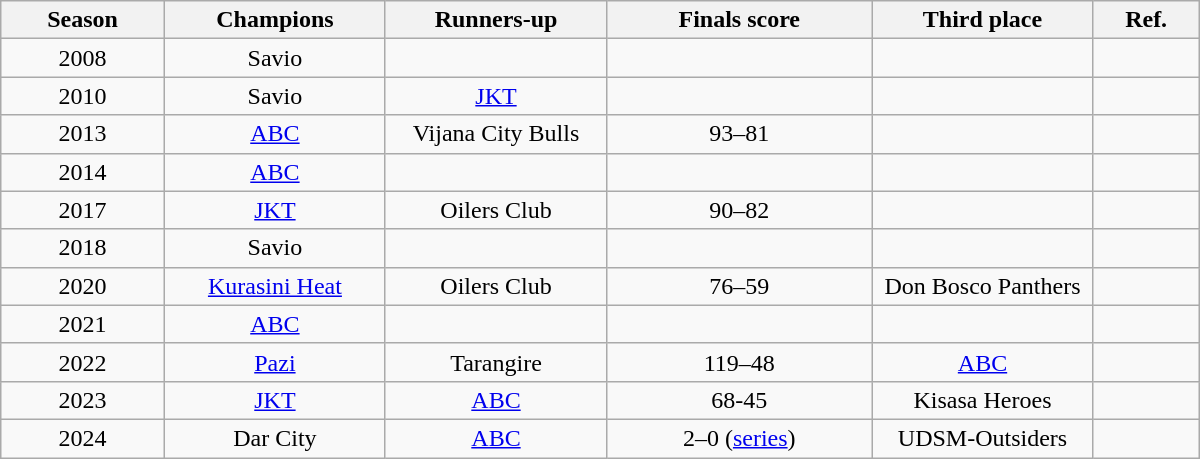<table class="wikitable sortable" width="800px" style="text-align:center;">
<tr>
<th>Season</th>
<th width="140">Champions</th>
<th width="140">Runners-up</th>
<th>Finals score</th>
<th width="140">Third place</th>
<th>Ref.</th>
</tr>
<tr>
<td>2008</td>
<td>Savio</td>
<td></td>
<td></td>
<td></td>
<td></td>
</tr>
<tr>
<td>2010</td>
<td>Savio</td>
<td><a href='#'>JKT</a></td>
<td></td>
<td></td>
<td></td>
</tr>
<tr>
<td>2013</td>
<td><a href='#'>ABC</a></td>
<td>Vijana City Bulls</td>
<td>93–81</td>
<td></td>
<td></td>
</tr>
<tr>
<td>2014</td>
<td><a href='#'>ABC</a></td>
<td></td>
<td></td>
<td></td>
<td></td>
</tr>
<tr>
<td>2017</td>
<td><a href='#'>JKT</a></td>
<td>Oilers Club</td>
<td>90–82</td>
<td></td>
<td></td>
</tr>
<tr>
<td>2018</td>
<td>Savio</td>
<td></td>
<td></td>
<td></td>
<td></td>
</tr>
<tr>
<td>2020</td>
<td><a href='#'>Kurasini Heat</a></td>
<td>Oilers Club</td>
<td>76–59</td>
<td>Don Bosco Panthers</td>
<td></td>
</tr>
<tr>
<td>2021</td>
<td><a href='#'>ABC</a></td>
<td></td>
<td></td>
<td></td>
<td></td>
</tr>
<tr>
<td>2022</td>
<td><a href='#'>Pazi</a></td>
<td>Tarangire</td>
<td>119–48</td>
<td><a href='#'>ABC</a></td>
<td></td>
</tr>
<tr>
<td>2023</td>
<td><a href='#'>JKT</a></td>
<td><a href='#'>ABC</a></td>
<td>68-45</td>
<td>Kisasa Heroes</td>
<td></td>
</tr>
<tr>
<td>2024</td>
<td>Dar City</td>
<td><a href='#'>ABC</a></td>
<td>2–0 (<a href='#'>series</a>)</td>
<td>UDSM-Outsiders</td>
<td></td>
</tr>
</table>
